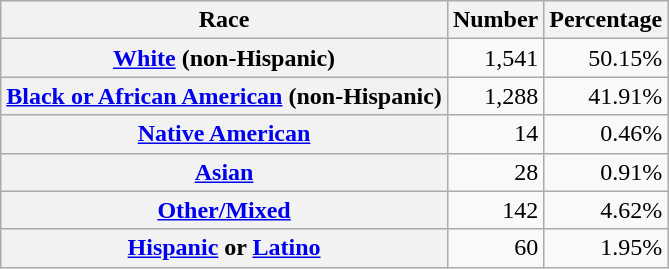<table class="wikitable" style="text-align:right">
<tr>
<th scope="col">Race</th>
<th scope="col">Number</th>
<th scope="col">Percentage</th>
</tr>
<tr>
<th scope="row"><a href='#'>White</a> (non-Hispanic)</th>
<td>1,541</td>
<td>50.15%</td>
</tr>
<tr>
<th scope="row"><a href='#'>Black or African American</a> (non-Hispanic)</th>
<td>1,288</td>
<td>41.91%</td>
</tr>
<tr>
<th scope="row"><a href='#'>Native American</a></th>
<td>14</td>
<td>0.46%</td>
</tr>
<tr>
<th scope="row"><a href='#'>Asian</a></th>
<td>28</td>
<td>0.91%</td>
</tr>
<tr>
<th scope="row"><a href='#'>Other/Mixed</a></th>
<td>142</td>
<td>4.62%</td>
</tr>
<tr>
<th scope="row"><a href='#'>Hispanic</a> or <a href='#'>Latino</a></th>
<td>60</td>
<td>1.95%</td>
</tr>
</table>
